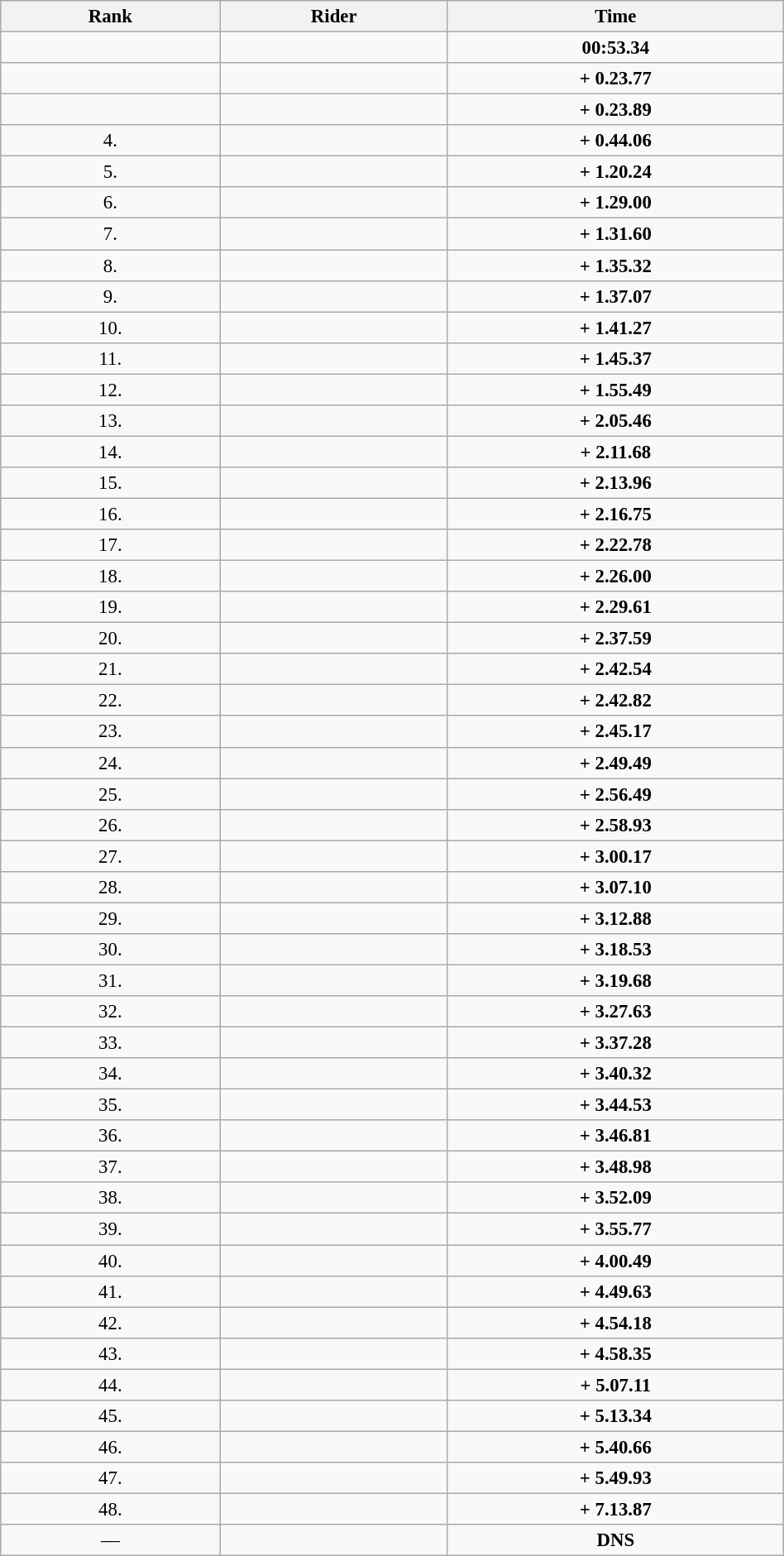<table class=wikitable style="font-size:95%" width="50%">
<tr>
<th>Rank</th>
<th>Rider</th>
<th>Time</th>
</tr>
<tr>
<td align="center"></td>
<td></td>
<td align="center"><strong>00:53.34</strong></td>
</tr>
<tr>
<td align="center"></td>
<td></td>
<td align="center"><strong> + 0.23.77</strong></td>
</tr>
<tr>
<td align="center"></td>
<td></td>
<td align="center"><strong>+ 0.23.89</strong></td>
</tr>
<tr>
<td align="center">4.</td>
<td></td>
<td align="center"><strong>+ 0.44.06</strong></td>
</tr>
<tr>
<td align="center">5.</td>
<td></td>
<td align="center"><strong> + 1.20.24</strong></td>
</tr>
<tr>
<td align="center">6.</td>
<td></td>
<td align="center"><strong> + 1.29.00</strong></td>
</tr>
<tr>
<td align="center">7.</td>
<td></td>
<td align="center"><strong> + 1.31.60</strong></td>
</tr>
<tr>
<td align="center">8.</td>
<td></td>
<td align="center"><strong> + 1.35.32</strong></td>
</tr>
<tr>
<td align="center">9.</td>
<td></td>
<td align="center"><strong> + 1.37.07</strong></td>
</tr>
<tr>
<td align="center">10.</td>
<td></td>
<td align="center"><strong> + 1.41.27</strong></td>
</tr>
<tr>
<td align="center">11.</td>
<td></td>
<td align="center"><strong> + 1.45.37</strong></td>
</tr>
<tr>
<td align="center">12.</td>
<td></td>
<td align="center"><strong> + 1.55.49</strong></td>
</tr>
<tr>
<td align="center">13.</td>
<td></td>
<td align="center"><strong> + 2.05.46</strong></td>
</tr>
<tr>
<td align="center">14.</td>
<td></td>
<td align="center"><strong> + 2.11.68</strong></td>
</tr>
<tr>
<td align="center">15.</td>
<td></td>
<td align="center"><strong> + 2.13.96</strong></td>
</tr>
<tr>
<td align="center">16.</td>
<td></td>
<td align="center"><strong> + 2.16.75</strong></td>
</tr>
<tr>
<td align="center">17.</td>
<td></td>
<td align="center"><strong> + 2.22.78</strong></td>
</tr>
<tr>
<td align="center">18.</td>
<td></td>
<td align="center"><strong> + 2.26.00</strong></td>
</tr>
<tr>
<td align="center">19.</td>
<td></td>
<td align="center"><strong> + 2.29.61</strong></td>
</tr>
<tr>
<td align="center">20.</td>
<td></td>
<td align="center"><strong> + 2.37.59</strong></td>
</tr>
<tr>
<td align="center">21.</td>
<td></td>
<td align="center"><strong> + 2.42.54</strong></td>
</tr>
<tr>
<td align="center">22.</td>
<td></td>
<td align="center"><strong> + 2.42.82</strong></td>
</tr>
<tr>
<td align="center">23.</td>
<td></td>
<td align="center"><strong> + 2.45.17</strong></td>
</tr>
<tr>
<td align="center">24.</td>
<td></td>
<td align="center"><strong> + 2.49.49</strong></td>
</tr>
<tr>
<td align="center">25.</td>
<td></td>
<td align="center"><strong> + 2.56.49</strong></td>
</tr>
<tr>
<td align="center">26.</td>
<td></td>
<td align="center"><strong> + 2.58.93</strong></td>
</tr>
<tr>
<td align="center">27.</td>
<td></td>
<td align="center"><strong> + 3.00.17</strong></td>
</tr>
<tr>
<td align="center">28.</td>
<td></td>
<td align="center"><strong> + 3.07.10</strong></td>
</tr>
<tr>
<td align="center">29.</td>
<td></td>
<td align="center"><strong> + 3.12.88</strong></td>
</tr>
<tr>
<td align="center">30.</td>
<td></td>
<td align="center"><strong> + 3.18.53</strong></td>
</tr>
<tr>
<td align="center">31.</td>
<td></td>
<td align="center"><strong> + 3.19.68</strong></td>
</tr>
<tr>
<td align="center">32.</td>
<td></td>
<td align="center"><strong> + 3.27.63</strong></td>
</tr>
<tr>
<td align="center">33.</td>
<td></td>
<td align="center"><strong> + 3.37.28</strong></td>
</tr>
<tr>
<td align="center">34.</td>
<td></td>
<td align="center"><strong> + 3.40.32</strong></td>
</tr>
<tr>
<td align="center">35.</td>
<td></td>
<td align="center"><strong> + 3.44.53</strong></td>
</tr>
<tr>
<td align="center">36.</td>
<td></td>
<td align="center"><strong> + 3.46.81</strong></td>
</tr>
<tr>
<td align="center">37.</td>
<td></td>
<td align="center"><strong> + 3.48.98</strong></td>
</tr>
<tr>
<td align="center">38.</td>
<td></td>
<td align="center"><strong> + 3.52.09</strong></td>
</tr>
<tr>
<td align="center">39.</td>
<td></td>
<td align="center"><strong> + 3.55.77</strong></td>
</tr>
<tr>
<td align="center">40.</td>
<td></td>
<td align="center"><strong> + 4.00.49</strong></td>
</tr>
<tr>
<td align="center">41.</td>
<td></td>
<td align="center"><strong> + 4.49.63</strong></td>
</tr>
<tr>
<td align="center">42.</td>
<td></td>
<td align="center"><strong> + 4.54.18</strong></td>
</tr>
<tr>
<td align="center">43.</td>
<td></td>
<td align="center"><strong> + 4.58.35</strong></td>
</tr>
<tr>
<td align="center">44.</td>
<td></td>
<td align="center"><strong> + 5.07.11</strong></td>
</tr>
<tr>
<td align="center">45.</td>
<td></td>
<td align="center"><strong> + 5.13.34</strong></td>
</tr>
<tr>
<td align="center">46.</td>
<td></td>
<td align="center"><strong> + 5.40.66</strong></td>
</tr>
<tr>
<td align="center">47.</td>
<td></td>
<td align="center"><strong> + 5.49.93</strong></td>
</tr>
<tr>
<td align="center">48.</td>
<td></td>
<td align="center"><strong> + 7.13.87</strong></td>
</tr>
<tr>
<td align="center">—</td>
<td></td>
<td align="center"><strong>DNS</strong></td>
</tr>
</table>
